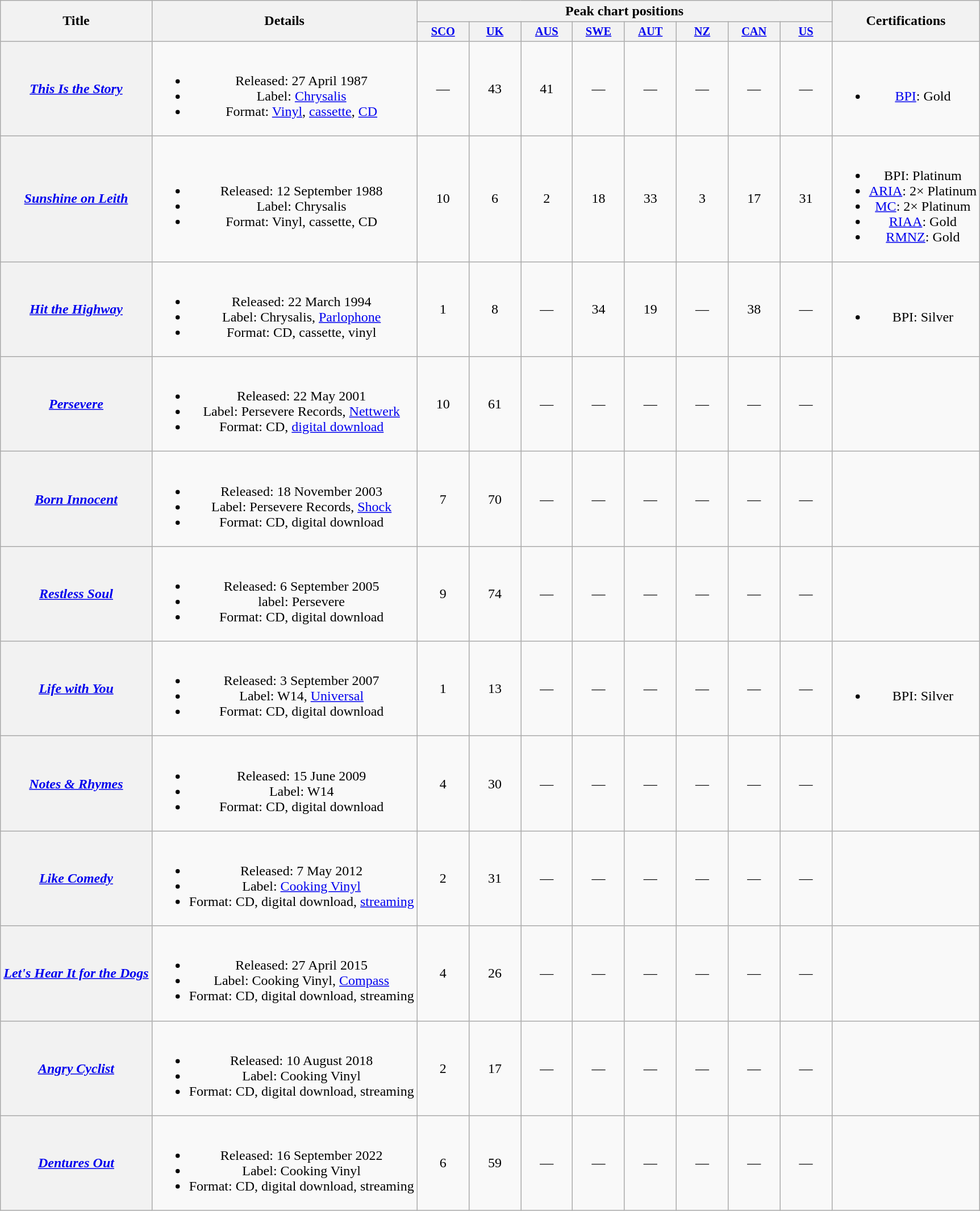<table class="wikitable plainrowheaders" style="text-align:center">
<tr>
<th scope="col" rowspan="2">Title</th>
<th scope="col" rowspan="2">Details</th>
<th scope="col" colspan="8">Peak chart positions</th>
<th scope="col" rowspan="2">Certifications</th>
</tr>
<tr>
<th style="width:4em;font-size:85%"><a href='#'>SCO</a><br></th>
<th style="width:4em;font-size:85%"><a href='#'>UK</a><br></th>
<th style="width:4em;font-size:85%"><a href='#'>AUS</a><br></th>
<th style="width:4em;font-size:85%"><a href='#'>SWE</a><br></th>
<th style="width:4em;font-size:85%"><a href='#'>AUT</a><br></th>
<th style="width:4em;font-size:85%"><a href='#'>NZ</a><br></th>
<th style="width:4em;font-size:85%"><a href='#'>CAN</a><br></th>
<th style="width:4em;font-size:85%"><a href='#'>US</a><br></th>
</tr>
<tr>
<th scope="row"><em><a href='#'>This Is the Story</a></em></th>
<td><br><ul><li>Released: 27 April 1987</li><li>Label: <a href='#'>Chrysalis</a></li><li>Format: <a href='#'>Vinyl</a>, <a href='#'>cassette</a>, <a href='#'>CD</a></li></ul></td>
<td>—</td>
<td>43</td>
<td>41</td>
<td>—</td>
<td>—</td>
<td>—</td>
<td>—</td>
<td>—</td>
<td><br><ul><li><a href='#'>BPI</a>: Gold</li></ul></td>
</tr>
<tr>
<th scope="row"><em><a href='#'>Sunshine on Leith</a></em></th>
<td><br><ul><li>Released: 12 September 1988</li><li>Label: Chrysalis</li><li>Format: Vinyl, cassette, CD</li></ul></td>
<td>10</td>
<td>6</td>
<td>2</td>
<td>18</td>
<td>33</td>
<td>3</td>
<td>17</td>
<td>31</td>
<td><br><ul><li>BPI: Platinum</li><li><a href='#'>ARIA</a>: 2× Platinum</li><li><a href='#'>MC</a>: 2× Platinum</li><li><a href='#'>RIAA</a>: Gold</li><li><a href='#'>RMNZ</a>: Gold</li></ul></td>
</tr>
<tr>
<th scope="row"><em><a href='#'>Hit the Highway</a></em></th>
<td><br><ul><li>Released: 22 March 1994</li><li>Label: Chrysalis, <a href='#'>Parlophone</a></li><li>Format: CD, cassette, vinyl</li></ul></td>
<td>1</td>
<td>8</td>
<td>—</td>
<td>34</td>
<td>19</td>
<td>—</td>
<td>38</td>
<td>—</td>
<td><br><ul><li>BPI: Silver</li></ul></td>
</tr>
<tr>
<th scope="row"><em><a href='#'>Persevere</a></em></th>
<td><br><ul><li>Released: 22 May 2001</li><li>Label: Persevere Records, <a href='#'>Nettwerk</a></li><li>Format: CD, <a href='#'>digital download</a></li></ul></td>
<td>10</td>
<td>61</td>
<td>—</td>
<td>—</td>
<td>—</td>
<td>—</td>
<td>—</td>
<td>—</td>
<td></td>
</tr>
<tr>
<th scope="row"><em><a href='#'>Born Innocent</a></em></th>
<td><br><ul><li>Released: 18 November 2003</li><li>Label: Persevere Records, <a href='#'>Shock</a></li><li>Format: CD, digital download</li></ul></td>
<td>7</td>
<td>70</td>
<td>—</td>
<td>—</td>
<td>—</td>
<td>—</td>
<td>—</td>
<td>—</td>
<td></td>
</tr>
<tr>
<th scope="row"><em><a href='#'>Restless Soul</a></em></th>
<td><br><ul><li>Released: 6 September 2005</li><li>label: Persevere</li><li>Format: CD, digital download</li></ul></td>
<td>9</td>
<td>74</td>
<td>—</td>
<td>—</td>
<td>—</td>
<td>—</td>
<td>—</td>
<td>—</td>
<td></td>
</tr>
<tr>
<th scope="row"><em><a href='#'>Life with You</a></em></th>
<td><br><ul><li>Released: 3 September 2007</li><li>Label: W14, <a href='#'>Universal</a></li><li>Format: CD, digital download</li></ul></td>
<td>1</td>
<td>13</td>
<td>—</td>
<td>—</td>
<td>—</td>
<td>—</td>
<td>—</td>
<td>—</td>
<td><br><ul><li>BPI: Silver</li></ul></td>
</tr>
<tr>
<th scope="row"><em><a href='#'>Notes & Rhymes</a></em></th>
<td><br><ul><li>Released: 15 June 2009</li><li>Label: W14</li><li>Format: CD, digital download</li></ul></td>
<td>4</td>
<td>30</td>
<td>—</td>
<td>—</td>
<td>—</td>
<td>—</td>
<td>—</td>
<td>—</td>
<td></td>
</tr>
<tr>
<th scope="row"><em><a href='#'>Like Comedy</a></em></th>
<td><br><ul><li>Released: 7 May 2012</li><li>Label: <a href='#'>Cooking Vinyl</a></li><li>Format: CD, digital download, <a href='#'>streaming</a></li></ul></td>
<td>2</td>
<td>31</td>
<td>—</td>
<td>—</td>
<td>—</td>
<td>—</td>
<td>—</td>
<td>—</td>
<td></td>
</tr>
<tr>
<th scope="row"><em><a href='#'>Let's Hear It for the Dogs</a></em></th>
<td><br><ul><li>Released: 27 April 2015</li><li>Label: Cooking Vinyl, <a href='#'>Compass</a></li><li>Format: CD, digital download, streaming</li></ul></td>
<td>4</td>
<td>26</td>
<td>—</td>
<td>—</td>
<td>—</td>
<td>—</td>
<td>—</td>
<td>—</td>
<td></td>
</tr>
<tr>
<th scope="row"><em><a href='#'>Angry Cyclist</a></em></th>
<td><br><ul><li>Released: 10 August 2018</li><li>Label: Cooking Vinyl</li><li>Format: CD, digital download, streaming</li></ul></td>
<td>2</td>
<td>17</td>
<td>—</td>
<td>—</td>
<td>—</td>
<td>—</td>
<td>—</td>
<td>—</td>
<td></td>
</tr>
<tr>
<th scope="row"><em><a href='#'>Dentures Out</a></em></th>
<td><br><ul><li>Released: 16 September 2022</li><li>Label: Cooking Vinyl</li><li>Format: CD, digital download, streaming</li></ul></td>
<td>6</td>
<td>59</td>
<td>—</td>
<td>—</td>
<td>—</td>
<td>—</td>
<td>—</td>
<td>—</td>
<td></td>
</tr>
</table>
